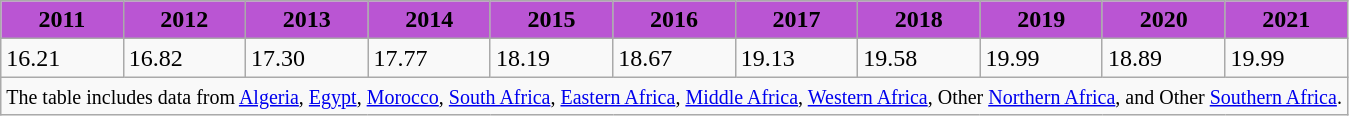<table class="wikitable" border="1">
<tr align="center" style="background:#BA55D3;">
<td><strong>2011</strong></td>
<td><strong>2012</strong></td>
<td><strong>2013</strong></td>
<td><strong>2014</strong></td>
<td><strong>2015</strong></td>
<td><strong>2016</strong></td>
<td><strong>2017</strong></td>
<td><strong>2018</strong></td>
<td><strong>2019</strong></td>
<td><strong>2020</strong></td>
<td><strong>2021</strong></td>
</tr>
<tr>
<td>16.21</td>
<td>16.82</td>
<td>17.30</td>
<td>17.77</td>
<td>18.19</td>
<td>18.67</td>
<td>19.13</td>
<td>19.58</td>
<td>19.99</td>
<td>18.89</td>
<td>19.99</td>
</tr>
<tr>
<td colspan="11"><small>The table includes data from <a href='#'>Algeria</a>, <a href='#'>Egypt</a>, <a href='#'>Morocco</a>, <a href='#'>South Africa</a>, <a href='#'>Eastern Africa</a>, <a href='#'>Middle Africa</a>, <a href='#'>Western Africa</a>, Other <a href='#'>Northern Africa</a>, and Other <a href='#'>Southern Africa</a>.</small></td>
</tr>
</table>
